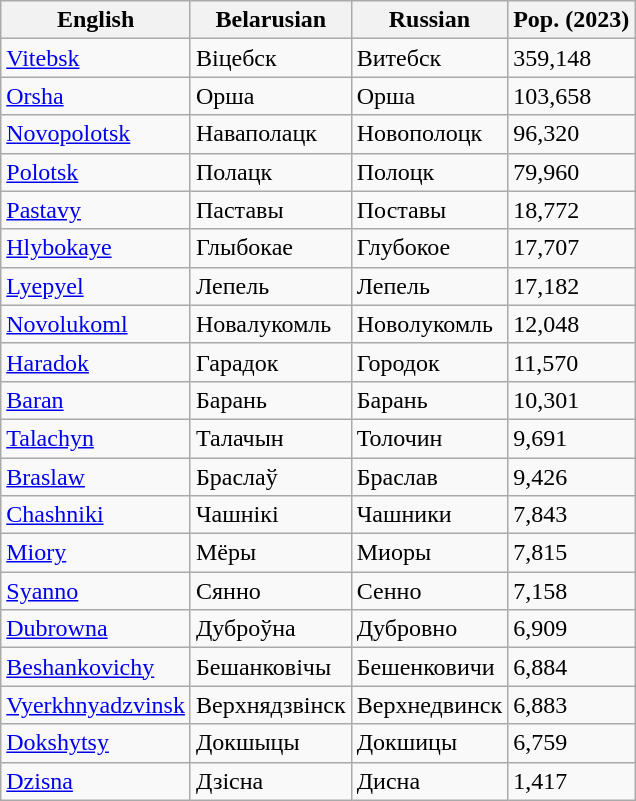<table class="wikitable sortable">
<tr>
<th>English</th>
<th>Belarusian</th>
<th>Russian</th>
<th>Pop. (2023)</th>
</tr>
<tr>
<td><a href='#'>Vitebsk</a></td>
<td>Віцебск</td>
<td>Витебск</td>
<td>359,148</td>
</tr>
<tr>
<td><a href='#'>Orsha</a></td>
<td>Орша</td>
<td>Орша</td>
<td>103,658</td>
</tr>
<tr>
<td><a href='#'>Novopolotsk</a></td>
<td>Наваполацк</td>
<td>Новополоцк</td>
<td>96,320</td>
</tr>
<tr>
<td><a href='#'>Polotsk</a></td>
<td>Полацк</td>
<td>Полоцк</td>
<td>79,960</td>
</tr>
<tr>
<td><a href='#'>Pastavy</a></td>
<td>Паставы</td>
<td>Поставы</td>
<td>18,772</td>
</tr>
<tr>
<td><a href='#'>Hlybokaye</a></td>
<td>Глыбокае</td>
<td>Глубокое</td>
<td>17,707</td>
</tr>
<tr>
<td><a href='#'>Lyepyel</a></td>
<td>Лепель</td>
<td>Лепель</td>
<td>17,182</td>
</tr>
<tr>
<td><a href='#'>Novolukoml</a></td>
<td>Новалукомль</td>
<td>Новолукомль</td>
<td>12,048</td>
</tr>
<tr>
<td><a href='#'>Haradok</a></td>
<td>Гарадок</td>
<td>Городок</td>
<td>11,570</td>
</tr>
<tr>
<td><a href='#'>Baran</a></td>
<td>Барань</td>
<td>Барань</td>
<td>10,301</td>
</tr>
<tr>
<td><a href='#'>Talachyn</a></td>
<td>Талачын</td>
<td>Толочин</td>
<td>9,691</td>
</tr>
<tr>
<td><a href='#'>Braslaw</a></td>
<td>Браслаў</td>
<td>Браслав</td>
<td>9,426</td>
</tr>
<tr>
<td><a href='#'>Chashniki</a></td>
<td>Чашнікі</td>
<td>Чашники</td>
<td>7,843</td>
</tr>
<tr>
<td><a href='#'>Miory</a></td>
<td>Мёры</td>
<td>Миоры</td>
<td>7,815</td>
</tr>
<tr>
<td><a href='#'>Syanno</a></td>
<td>Сянно</td>
<td>Сенно</td>
<td>7,158</td>
</tr>
<tr>
<td><a href='#'>Dubrowna</a></td>
<td>Дуброўна</td>
<td>Дубровно</td>
<td>6,909</td>
</tr>
<tr>
<td><a href='#'>Beshankovichy</a></td>
<td>Бешанковічы</td>
<td>Бешенковичи</td>
<td>6,884</td>
</tr>
<tr>
<td><a href='#'>Vyerkhnyadzvinsk</a></td>
<td>Верхнядзвінск</td>
<td>Верхнедвинск</td>
<td>6,883</td>
</tr>
<tr>
<td><a href='#'>Dokshytsy</a></td>
<td>Докшыцы</td>
<td>Докшицы</td>
<td>6,759</td>
</tr>
<tr>
<td><a href='#'>Dzisna</a></td>
<td>Дзісна</td>
<td>Дисна</td>
<td>1,417</td>
</tr>
</table>
